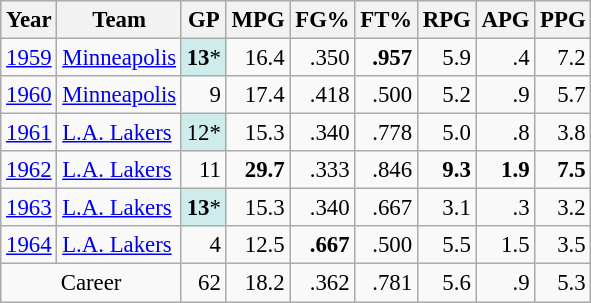<table class="wikitable sortable" style="font-size:95%; text-align:right;">
<tr>
<th>Year</th>
<th>Team</th>
<th>GP</th>
<th>MPG</th>
<th>FG%</th>
<th>FT%</th>
<th>RPG</th>
<th>APG</th>
<th>PPG</th>
</tr>
<tr>
<td style="text-align:left;"><a href='#'>1959</a></td>
<td style="text-align:left;"><a href='#'>Minneapolis</a></td>
<td style="background:#CFECEC;"><strong>13</strong>*</td>
<td>16.4</td>
<td>.350</td>
<td><strong>.957</strong></td>
<td>5.9</td>
<td>.4</td>
<td>7.2</td>
</tr>
<tr>
<td style="text-align:left;"><a href='#'>1960</a></td>
<td style="text-align:left;"><a href='#'>Minneapolis</a></td>
<td>9</td>
<td>17.4</td>
<td>.418</td>
<td>.500</td>
<td>5.2</td>
<td>.9</td>
<td>5.7</td>
</tr>
<tr>
<td style="text-align:left;"><a href='#'>1961</a></td>
<td style="text-align:left;"><a href='#'>L.A. Lakers</a></td>
<td style="background:#CFECEC;">12*</td>
<td>15.3</td>
<td>.340</td>
<td>.778</td>
<td>5.0</td>
<td>.8</td>
<td>3.8</td>
</tr>
<tr>
<td style="text-align:left;"><a href='#'>1962</a></td>
<td style="text-align:left;"><a href='#'>L.A. Lakers</a></td>
<td>11</td>
<td><strong>29.7</strong></td>
<td>.333</td>
<td>.846</td>
<td><strong>9.3</strong></td>
<td><strong>1.9</strong></td>
<td><strong>7.5</strong></td>
</tr>
<tr>
<td style="text-align:left;"><a href='#'>1963</a></td>
<td style="text-align:left;"><a href='#'>L.A. Lakers</a></td>
<td style="background:#CFECEC;"><strong>13</strong>*</td>
<td>15.3</td>
<td>.340</td>
<td>.667</td>
<td>3.1</td>
<td>.3</td>
<td>3.2</td>
</tr>
<tr>
<td style="text-align:left;"><a href='#'>1964</a></td>
<td style="text-align:left;"><a href='#'>L.A. Lakers</a></td>
<td>4</td>
<td>12.5</td>
<td><strong>.667</strong></td>
<td>.500</td>
<td>5.5</td>
<td>1.5</td>
<td>3.5</td>
</tr>
<tr class="sortbottom">
<td style="text-align:center;" colspan="2">Career</td>
<td>62</td>
<td>18.2</td>
<td>.362</td>
<td>.781</td>
<td>5.6</td>
<td>.9</td>
<td>5.3</td>
</tr>
</table>
